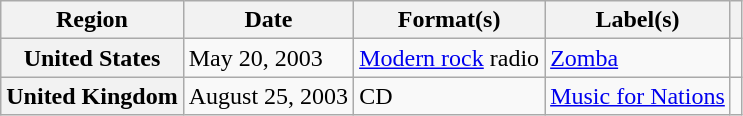<table class="wikitable plainrowheaders">
<tr>
<th scope="col">Region</th>
<th scope="col">Date</th>
<th scope="col">Format(s)</th>
<th scope="col">Label(s)</th>
<th scope="col"></th>
</tr>
<tr>
<th scope="row">United States</th>
<td>May 20, 2003</td>
<td><a href='#'>Modern rock</a> radio</td>
<td><a href='#'>Zomba</a></td>
<td></td>
</tr>
<tr>
<th scope="row">United Kingdom</th>
<td>August 25, 2003</td>
<td>CD</td>
<td><a href='#'>Music for Nations</a></td>
<td></td>
</tr>
</table>
